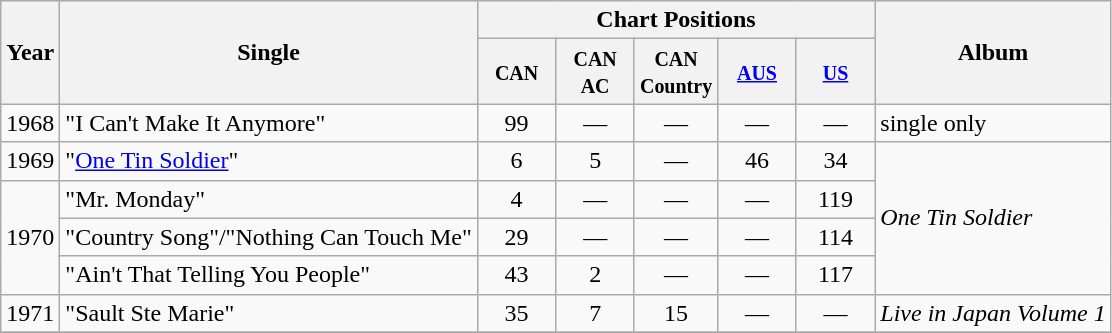<table class="wikitable">
<tr>
<th rowspan="2">Year</th>
<th rowspan="2">Single</th>
<th colspan="5">Chart Positions</th>
<th rowspan="2">Album</th>
</tr>
<tr>
<th style="width:45px;"><small>CAN</small></th>
<th style="width:45px;"><small>CAN AC</small></th>
<th style="width:45px;"><small>CAN Country</small></th>
<th style="width:45px;"><small><a href='#'>AUS</a></small></th>
<th style="width:45px;"><small><a href='#'>US</a></small><br></th>
</tr>
<tr>
<td>1968</td>
<td>"I Can't Make It Anymore"</td>
<td style="text-align:center;">99</td>
<td style="text-align:center;">—</td>
<td style="text-align:center;">—</td>
<td style="text-align:center;">—</td>
<td style="text-align:center;">—</td>
<td>single only</td>
</tr>
<tr>
<td>1969</td>
<td>"<a href='#'>One Tin Soldier</a>"</td>
<td style="text-align:center;">6</td>
<td style="text-align:center;">5</td>
<td style="text-align:center;">—</td>
<td style="text-align:center;">46</td>
<td style="text-align:center;">34</td>
<td rowspan="4"><em>One Tin Soldier</em></td>
</tr>
<tr>
<td rowspan="3">1970</td>
<td>"Mr. Monday"</td>
<td style="text-align:center;">4</td>
<td style="text-align:center;">—</td>
<td style="text-align:center;">—</td>
<td style="text-align:center;">—</td>
<td style="text-align:center;">119</td>
</tr>
<tr>
<td>"Country Song"/"Nothing Can Touch Me"</td>
<td style="text-align:center;">29</td>
<td style="text-align:center;">—</td>
<td style="text-align:center;">—</td>
<td style="text-align:center;">—</td>
<td style="text-align:center;">114</td>
</tr>
<tr>
<td>"Ain't That Telling You People"</td>
<td style="text-align:center;">43</td>
<td style="text-align:center;">2</td>
<td style="text-align:center;">—</td>
<td style="text-align:center;">—</td>
<td style="text-align:center;">117</td>
</tr>
<tr>
<td>1971</td>
<td>"Sault Ste Marie"</td>
<td style="text-align:center;">35</td>
<td style="text-align:center;">7</td>
<td style="text-align:center;">15</td>
<td style="text-align:center;">—</td>
<td style="text-align:center;">—</td>
<td><em>Live in Japan Volume 1</em></td>
</tr>
<tr>
</tr>
</table>
